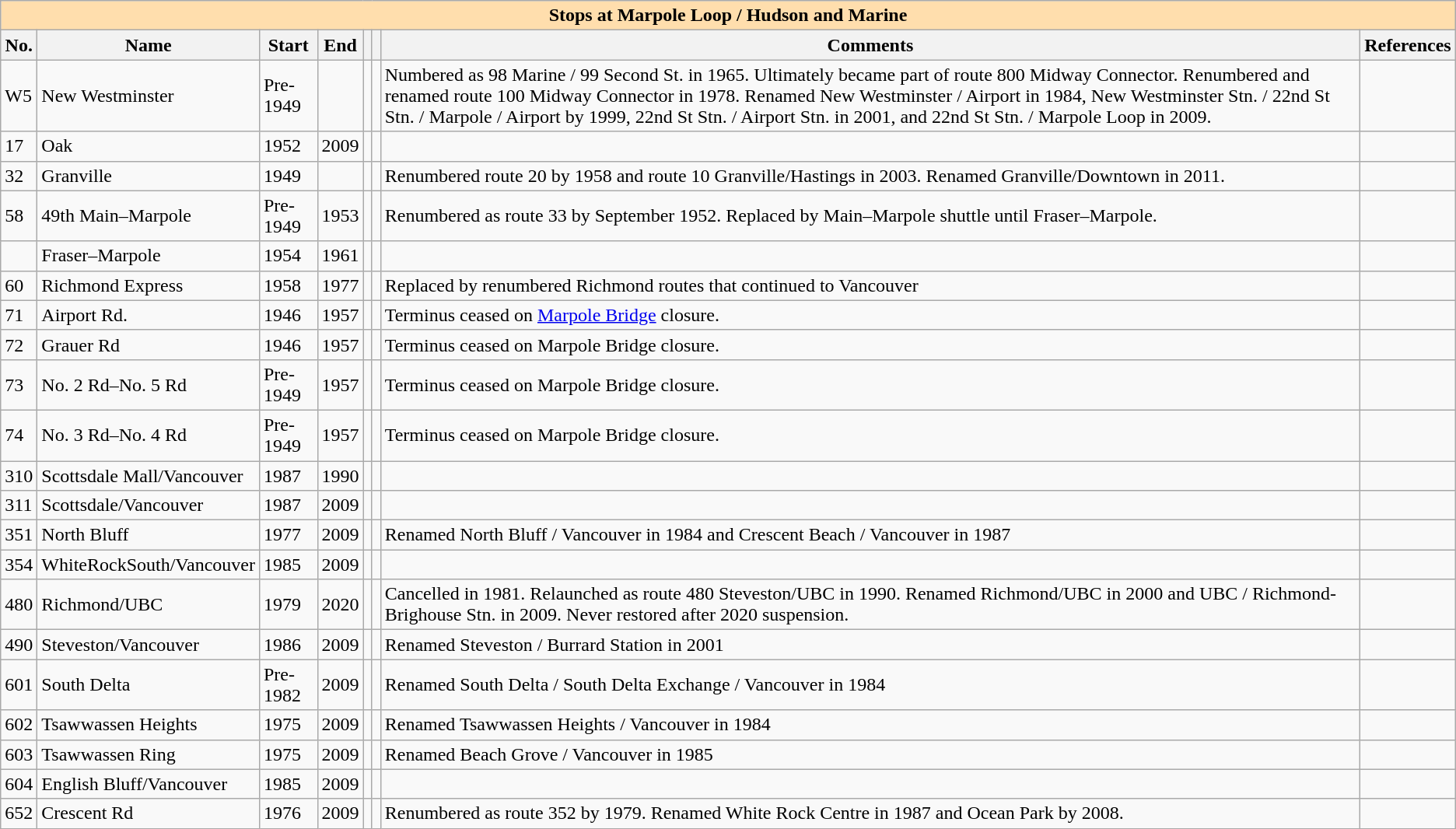<table class="wikitable">
<tr>
<th colspan="8" style="background:#ffdead;">Stops at Marpole Loop / Hudson and Marine</th>
</tr>
<tr>
<th>No.</th>
<th>Name</th>
<th>Start</th>
<th>End</th>
<th></th>
<th></th>
<th>Comments</th>
<th>References</th>
</tr>
<tr>
<td>W5</td>
<td>New Westminster</td>
<td>Pre-1949</td>
<td></td>
<td></td>
<td></td>
<td>Numbered as 98 Marine / 99 Second St. in 1965. Ultimately became part of route 800 Midway Connector. Renumbered and renamed route 100 Midway Connector in 1978. Renamed New Westminster / Airport in 1984, New Westminster Stn. / 22nd St Stn. / Marpole / Airport by 1999, 22nd St Stn. / Airport Stn. in 2001, and 22nd St Stn. / Marpole Loop in 2009.</td>
<td><br><br></td>
</tr>
<tr>
<td>17</td>
<td>Oak</td>
<td>1952</td>
<td>2009</td>
<td></td>
<td></td>
<td></td>
<td></td>
</tr>
<tr>
<td>32</td>
<td>Granville</td>
<td>1949</td>
<td></td>
<td></td>
<td></td>
<td>Renumbered route 20 by 1958 and route 10 Granville/Hastings in 2003. Renamed Granville/Downtown in 2011.</td>
<td><br></td>
</tr>
<tr>
<td>58</td>
<td>49th Main–Marpole</td>
<td>Pre-1949</td>
<td>1953</td>
<td></td>
<td></td>
<td>Renumbered as route 33 by September 1952. Replaced by Main–Marpole shuttle until Fraser–Marpole.</td>
<td></td>
</tr>
<tr>
<td></td>
<td>Fraser–Marpole</td>
<td>1954</td>
<td>1961</td>
<td></td>
<td></td>
<td></td>
<td></td>
</tr>
<tr>
<td>60</td>
<td>Richmond Express</td>
<td>1958</td>
<td>1977</td>
<td></td>
<td></td>
<td>Replaced by renumbered Richmond routes that continued to Vancouver</td>
<td></td>
</tr>
<tr>
<td>71</td>
<td>Airport Rd.</td>
<td>1946</td>
<td>1957</td>
<td></td>
<td></td>
<td>Terminus ceased on <a href='#'>Marpole Bridge</a> closure.</td>
<td></td>
</tr>
<tr>
<td>72</td>
<td>Grauer Rd</td>
<td>1946</td>
<td>1957</td>
<td></td>
<td></td>
<td>Terminus ceased on Marpole Bridge closure.</td>
<td></td>
</tr>
<tr>
<td>73</td>
<td>No. 2 Rd–No. 5 Rd</td>
<td>Pre-1949</td>
<td>1957</td>
<td></td>
<td></td>
<td>Terminus ceased on Marpole Bridge closure.</td>
<td></td>
</tr>
<tr>
<td>74</td>
<td>No. 3 Rd–No. 4 Rd</td>
<td>Pre-1949</td>
<td>1957</td>
<td></td>
<td></td>
<td>Terminus ceased on Marpole Bridge closure.</td>
<td></td>
</tr>
<tr>
<td>310</td>
<td>Scottsdale Mall/Vancouver</td>
<td>1987</td>
<td>1990</td>
<td></td>
<td></td>
<td></td>
<td></td>
</tr>
<tr>
<td>311</td>
<td>Scottsdale/Vancouver</td>
<td>1987</td>
<td>2009</td>
<td></td>
<td></td>
<td></td>
<td></td>
</tr>
<tr>
<td>351</td>
<td>North Bluff</td>
<td>1977</td>
<td>2009</td>
<td></td>
<td></td>
<td>Renamed North Bluff / Vancouver in 1984 and Crescent Beach / Vancouver in 1987</td>
<td><br></td>
</tr>
<tr>
<td>354</td>
<td>WhiteRockSouth/Vancouver</td>
<td>1985</td>
<td>2009</td>
<td></td>
<td></td>
<td></td>
<td></td>
</tr>
<tr>
<td>480</td>
<td>Richmond/UBC</td>
<td>1979</td>
<td>2020</td>
<td></td>
<td></td>
<td>Cancelled in 1981. Relaunched as route 480 Steveston/UBC in 1990. Renamed Richmond/UBC in 2000 and UBC / Richmond-Brighouse Stn. in 2009. Never restored after 2020 suspension.</td>
<td><br></td>
</tr>
<tr>
<td>490</td>
<td>Steveston/Vancouver</td>
<td>1986</td>
<td>2009</td>
<td></td>
<td></td>
<td>Renamed Steveston / Burrard Station in 2001</td>
<td></td>
</tr>
<tr>
<td>601</td>
<td>South Delta</td>
<td>Pre-1982</td>
<td>2009</td>
<td></td>
<td></td>
<td>Renamed South Delta / South Delta Exchange / Vancouver in 1984</td>
<td></td>
</tr>
<tr>
<td>602</td>
<td>Tsawwassen Heights</td>
<td>1975</td>
<td>2009</td>
<td></td>
<td></td>
<td>Renamed Tsawwassen Heights / Vancouver in 1984</td>
<td></td>
</tr>
<tr>
<td>603</td>
<td>Tsawwassen Ring</td>
<td>1975</td>
<td>2009</td>
<td></td>
<td></td>
<td>Renamed Beach Grove / Vancouver in 1985</td>
<td></td>
</tr>
<tr>
<td>604</td>
<td>English Bluff/Vancouver</td>
<td>1985</td>
<td>2009</td>
<td></td>
<td></td>
<td></td>
<td></td>
</tr>
<tr>
<td>652</td>
<td>Crescent Rd</td>
<td>1976</td>
<td>2009</td>
<td></td>
<td></td>
<td>Renumbered as route 352 by 1979. Renamed White Rock Centre in 1987 and Ocean Park by 2008.</td>
<td><br></td>
</tr>
</table>
